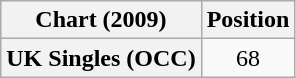<table class="wikitable plainrowheaders" style="text-align:center">
<tr>
<th scope="col">Chart (2009)</th>
<th scope="col">Position</th>
</tr>
<tr>
<th scope="row">UK Singles (OCC)</th>
<td>68</td>
</tr>
</table>
